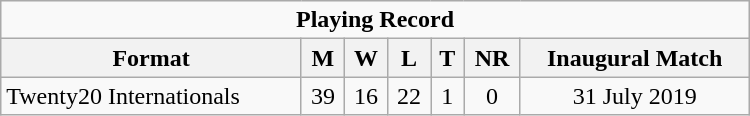<table class="wikitable" style="text-align: center; width: 500px;">
<tr>
<td colspan=7 align="center"><strong>Playing Record</strong></td>
</tr>
<tr>
<th>Format</th>
<th>M</th>
<th>W</th>
<th>L</th>
<th>T</th>
<th>NR</th>
<th>Inaugural Match</th>
</tr>
<tr>
<td align="left">Twenty20 Internationals</td>
<td>39</td>
<td>16</td>
<td>22</td>
<td>1</td>
<td>0</td>
<td>31 July 2019</td>
</tr>
</table>
